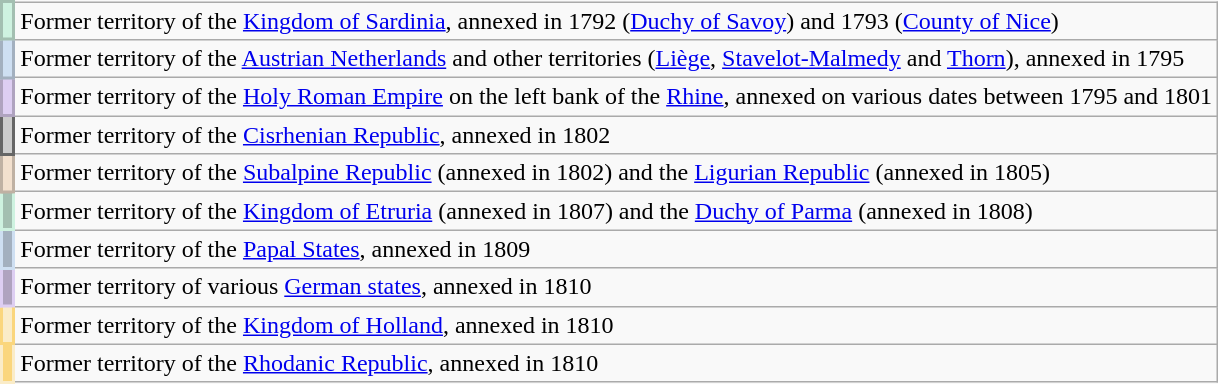<table class="wikitable">
<tr>
<td style="background: #cef2e0; border: solid 2px #a3bfb1;"></td>
<td>Former territory of the <a href='#'>Kingdom of Sardinia</a>, annexed in 1792 (<a href='#'>Duchy of Savoy</a>) and 1793 (<a href='#'>County of Nice</a>)</td>
</tr>
<tr>
<td style="background: #cedff2; border: solid 2px #a3b0bf;"></td>
<td>Former territory of the <a href='#'>Austrian Netherlands</a> and other territories (<a href='#'>Liège</a>, <a href='#'>Stavelot-Malmedy</a> and <a href='#'>Thorn</a>), annexed in 1795</td>
</tr>
<tr>
<td style="background: #ddcef2; border: solid 2px #afa3bf;"></td>
<td>Former territory of the <a href='#'>Holy Roman Empire</a> on the left bank of the <a href='#'>Rhine</a>, annexed on various dates between 1795 and 1801</td>
</tr>
<tr>
<td style="background: #ccc; border: solid 2px #666;"></td>
<td>Former territory of the <a href='#'>Cisrhenian Republic</a>, annexed in 1802</td>
</tr>
<tr>
<td style="background: #f2e0ce; border: solid 2px #bfb1a3;"></td>
<td>Former territory of the <a href='#'>Subalpine Republic</a> (annexed in 1802) and the <a href='#'>Ligurian Republic</a> (annexed in 1805)</td>
</tr>
<tr>
<td style="background: #a3bfb1; border: solid 2px #cef2e0;"></td>
<td>Former territory of the <a href='#'>Kingdom of Etruria</a> (annexed in 1807) and the <a href='#'>Duchy of Parma</a> (annexed in 1808)</td>
</tr>
<tr>
<td style="background: #a3b0bf; border: solid 2px #cedff2;"></td>
<td>Former territory of the <a href='#'>Papal States</a>, annexed in 1809</td>
</tr>
<tr>
<td style="background: #afa3bf; border: solid 2px #ddcef2;"></td>
<td>Former territory of various <a href='#'>German states</a>, annexed in 1810</td>
</tr>
<tr>
<td style="background: #faecc8; border: solid 2px #fad67d;"></td>
<td>Former territory of the <a href='#'>Kingdom of Holland</a>, annexed in 1810</td>
</tr>
<tr>
<td style="background: #fad67d; border: solid 2px #faecc8;"></td>
<td>Former territory of the <a href='#'>Rhodanic Republic</a>, annexed in 1810</td>
</tr>
</table>
